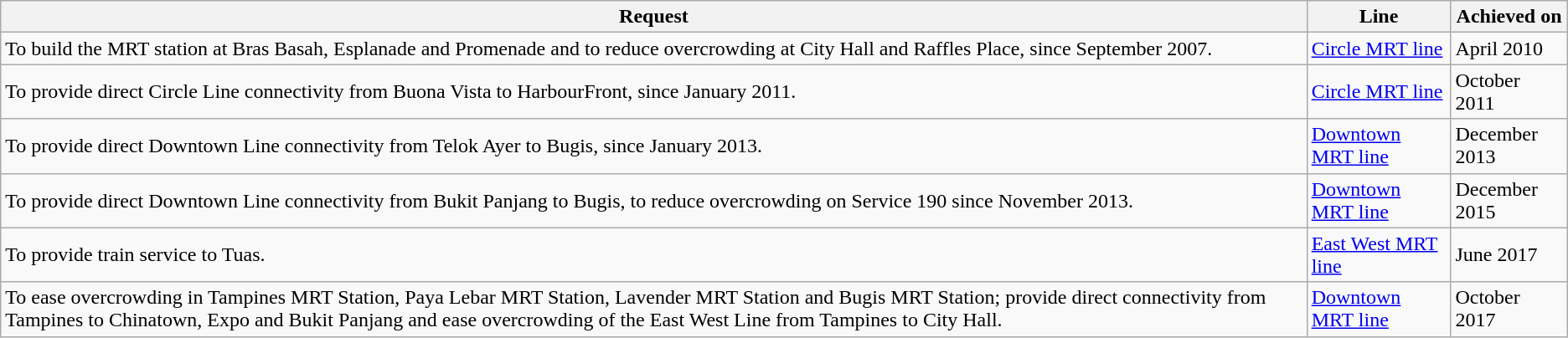<table class="wikitable">
<tr>
<th>Request</th>
<th>Line</th>
<th>Achieved on</th>
</tr>
<tr>
<td>To build the MRT station at Bras Basah, Esplanade and Promenade and to reduce overcrowding at City Hall and Raffles Place, since September 2007.</td>
<td><a href='#'>Circle MRT line</a></td>
<td>April 2010</td>
</tr>
<tr>
<td>To provide direct Circle Line connectivity from Buona Vista to HarbourFront, since January 2011.</td>
<td><a href='#'>Circle MRT line</a></td>
<td>October 2011</td>
</tr>
<tr>
<td>To provide direct Downtown Line connectivity from Telok Ayer to Bugis, since January 2013.</td>
<td><a href='#'>Downtown MRT line</a></td>
<td>December 2013</td>
</tr>
<tr>
<td>To provide direct Downtown Line connectivity from Bukit Panjang to Bugis, to reduce overcrowding on Service 190 since November 2013.</td>
<td><a href='#'>Downtown MRT line</a></td>
<td>December 2015</td>
</tr>
<tr>
<td>To provide train service to Tuas.</td>
<td><a href='#'>East West MRT line</a></td>
<td>June 2017</td>
</tr>
<tr>
<td>To ease overcrowding in Tampines MRT Station, Paya Lebar MRT Station, Lavender MRT Station and Bugis MRT Station; provide direct connectivity from Tampines to Chinatown, Expo and Bukit Panjang and ease overcrowding of the East West Line from Tampines to City Hall.</td>
<td><a href='#'>Downtown MRT line</a></td>
<td>October 2017</td>
</tr>
</table>
